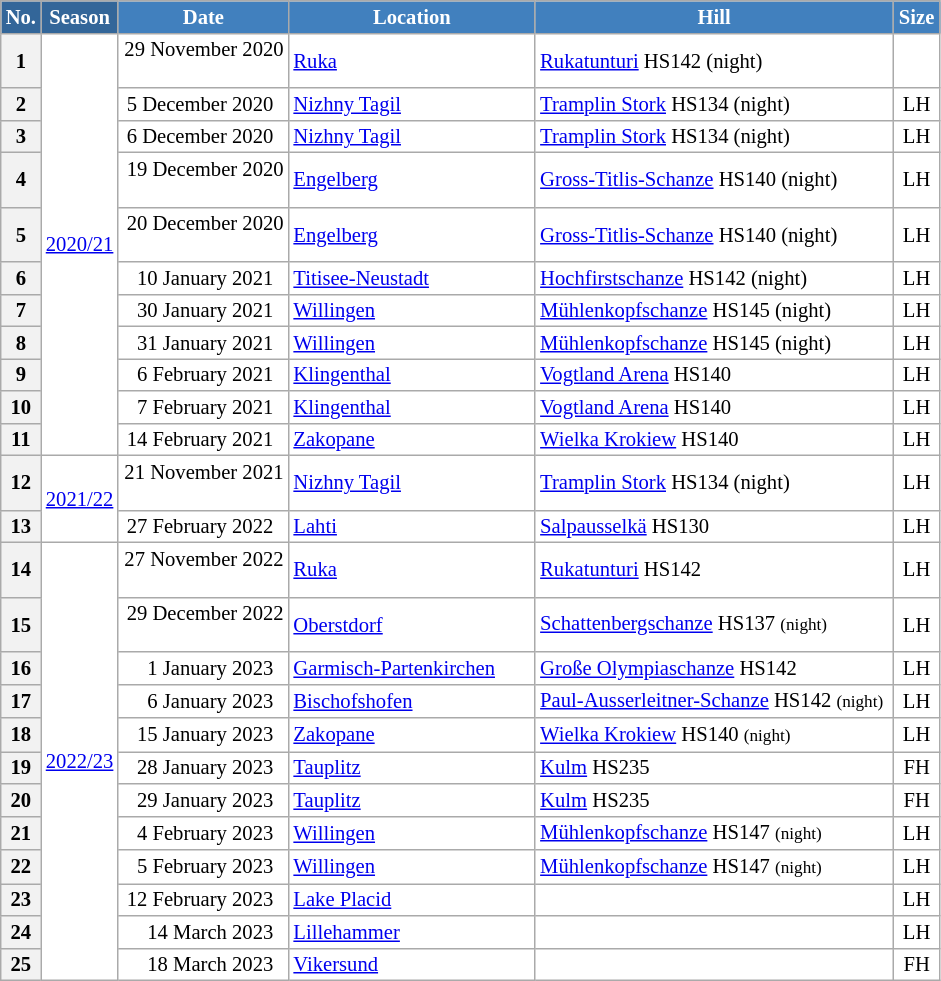<table class="wikitable sortable" style="font-size:86%; line-height:15px; text-align:left; border:grey solid 1px; border-collapse:collapse; background:#ffffff;">
<tr style="background:#efefef;">
<th style="background-color:#369; color:white; width:10px;">No.</th>
<th style="background-color:#369; color:white;  width:30px;">Season</th>
<th style="background-color:#4180be; color:white; width:107px;">Date</th>
<th style="background-color:#4180be; color:white; width:158px;">Location</th>
<th style="background-color:#4180be; color:white; width:232px;">Hill</th>
<th style="background-color:#4180be; color:white; width:25px;">Size</th>
</tr>
<tr>
<th scope=row style="text-align:center;">1</th>
<td align=center rowspan=11><a href='#'>2020/21</a></td>
<td align=right>29 November 2020  </td>
<td> <a href='#'>Ruka</a></td>
<td><a href='#'>Rukatunturi</a> HS142 (night)</td>
<td align=center></td>
</tr>
<tr>
<th scope=row style="text-align:center;">2</th>
<td align=right>5 December 2020  </td>
<td> <a href='#'>Nizhny Tagil</a></td>
<td><a href='#'>Tramplin Stork</a> HS134 (night)</td>
<td align=center>LH</td>
</tr>
<tr>
<th scope=row style="text-align:center;">3</th>
<td align=right>6 December 2020  </td>
<td> <a href='#'>Nizhny Tagil</a></td>
<td><a href='#'>Tramplin Stork</a> HS134 (night)</td>
<td align=center>LH</td>
</tr>
<tr>
<th scope=row style="text-align:center;">4</th>
<td align=right>19 December 2020  </td>
<td> <a href='#'>Engelberg</a></td>
<td><a href='#'>Gross-Titlis-Schanze</a> HS140 (night)</td>
<td align=center>LH</td>
</tr>
<tr>
<th scope=row style="text-align:center;">5</th>
<td align=right>20 December 2020  </td>
<td> <a href='#'>Engelberg</a></td>
<td><a href='#'>Gross-Titlis-Schanze</a> HS140 (night)</td>
<td align=center>LH</td>
</tr>
<tr>
<th scope=row style="text-align:center;">6</th>
<td align=right>10 January 2021  </td>
<td> <a href='#'>Titisee-Neustadt</a></td>
<td><a href='#'>Hochfirstschanze</a> HS142 (night)</td>
<td align=center>LH</td>
</tr>
<tr>
<th scope=row style="text-align:center;">7</th>
<td align=right>30 January 2021  </td>
<td> <a href='#'>Willingen</a></td>
<td><a href='#'>Mühlenkopfschanze</a> HS145 (night)</td>
<td align=center>LH</td>
</tr>
<tr>
<th scope=row style="text-align:center;">8</th>
<td align=right>31 January 2021  </td>
<td> <a href='#'>Willingen</a></td>
<td><a href='#'>Mühlenkopfschanze</a> HS145 (night)</td>
<td align=center>LH</td>
</tr>
<tr>
<th scope=row style="text-align:center;">9</th>
<td align=right>6 February 2021  </td>
<td> <a href='#'>Klingenthal</a></td>
<td><a href='#'>Vogtland Arena</a> HS140</td>
<td align=center>LH</td>
</tr>
<tr>
<th scope=row style="text-align:center;">10</th>
<td align=right>7 February 2021  </td>
<td> <a href='#'>Klingenthal</a></td>
<td><a href='#'>Vogtland Arena</a> HS140</td>
<td align=center>LH</td>
</tr>
<tr>
<th scope="row" style="text-align:center;">11</th>
<td align=right>14 February 2021  </td>
<td> <a href='#'>Zakopane</a></td>
<td><a href='#'>Wielka Krokiew</a> HS140</td>
<td align=center>LH</td>
</tr>
<tr>
<th scope=row style="text-align:center;">12</th>
<td align=center rowspan=2><a href='#'>2021/22</a></td>
<td align=right>21 November 2021  </td>
<td> <a href='#'>Nizhny Tagil</a></td>
<td><a href='#'>Tramplin Stork</a> HS134 (night)</td>
<td align=center>LH</td>
</tr>
<tr>
<th scope="row" style="text-align:center;">13</th>
<td align=right>27 February 2022  </td>
<td> <a href='#'>Lahti</a></td>
<td><a href='#'>Salpausselkä</a> HS130</td>
<td align=center>LH</td>
</tr>
<tr>
<th scope="row" style="text-align:center;">14</th>
<td rowspan="12" align="center"><a href='#'>2022/23</a></td>
<td align=right>27 November 2022  </td>
<td> <a href='#'>Ruka</a></td>
<td><a href='#'>Rukatunturi</a> HS142</td>
<td align=center>LH</td>
</tr>
<tr>
<th scope="row" style="text-align:center;">15</th>
<td align=right>29 December 2022  </td>
<td> <a href='#'>Oberstdorf</a></td>
<td><a href='#'>Schattenbergschanze</a> HS137 <small>(night)</small></td>
<td align=center>LH</td>
</tr>
<tr>
<th scope="row" style="text-align:center;">16</th>
<td align=right>1 January 2023  </td>
<td> <a href='#'>Garmisch-Partenkirchen</a></td>
<td><a href='#'>Große Olympiaschanze</a> HS142</td>
<td align=center>LH</td>
</tr>
<tr>
<th scope="row" style="text-align:center;">17</th>
<td align=right>6 January 2023  </td>
<td> <a href='#'>Bischofshofen</a></td>
<td><a href='#'>Paul-Ausserleitner-Schanze</a> HS142 <small>(night)</small></td>
<td align=center>LH</td>
</tr>
<tr>
<th scope="row" style="text-align:center;">18</th>
<td align=right>15 January 2023  </td>
<td> <a href='#'>Zakopane</a></td>
<td><a href='#'>Wielka Krokiew</a> HS140 <small>(night)</small></td>
<td align=center>LH</td>
</tr>
<tr>
<th scope=row scope="row" style="text-align:center;">19</th>
<td align=right>28 January 2023  </td>
<td> <a href='#'>Tauplitz</a></td>
<td><a href='#'>Kulm</a> HS235</td>
<td align=center>FH</td>
</tr>
<tr>
<th scope=row scope="row" style="text-align:center;">20</th>
<td align=right>29 January 2023  </td>
<td> <a href='#'>Tauplitz</a></td>
<td><a href='#'>Kulm</a> HS235</td>
<td align=center>FH</td>
</tr>
<tr>
<th scope=row scope="row" style="text-align:center;">21</th>
<td align=right>4 February 2023  </td>
<td> <a href='#'>Willingen</a></td>
<td><a href='#'>Mühlenkopfschanze</a> HS147 <small>(night)</small></td>
<td align=center>LH</td>
</tr>
<tr>
<th scope=row scope="row" style="text-align:center;">22</th>
<td align=right>5 February 2023  </td>
<td> <a href='#'>Willingen</a></td>
<td><a href='#'>Mühlenkopfschanze</a> HS147 <small>(night)</small></td>
<td align=center>LH</td>
</tr>
<tr>
<th scope=row scope="row" style="text-align:center;">23</th>
<td align=right>12 February 2023  </td>
<td> <a href='#'>Lake Placid</a></td>
<td></td>
<td align=center>LH</td>
</tr>
<tr>
<th scope=row scope="row" style="text-align:center;">24</th>
<td align=right>14 March 2023  </td>
<td> <a href='#'>Lillehammer</a></td>
<td></td>
<td align=center>LH</td>
</tr>
<tr>
<th scope=row scope="row" style="text-align:center;">25</th>
<td align=right>18 March 2023  </td>
<td> <a href='#'>Vikersund</a></td>
<td></td>
<td align=center>FH</td>
</tr>
</table>
